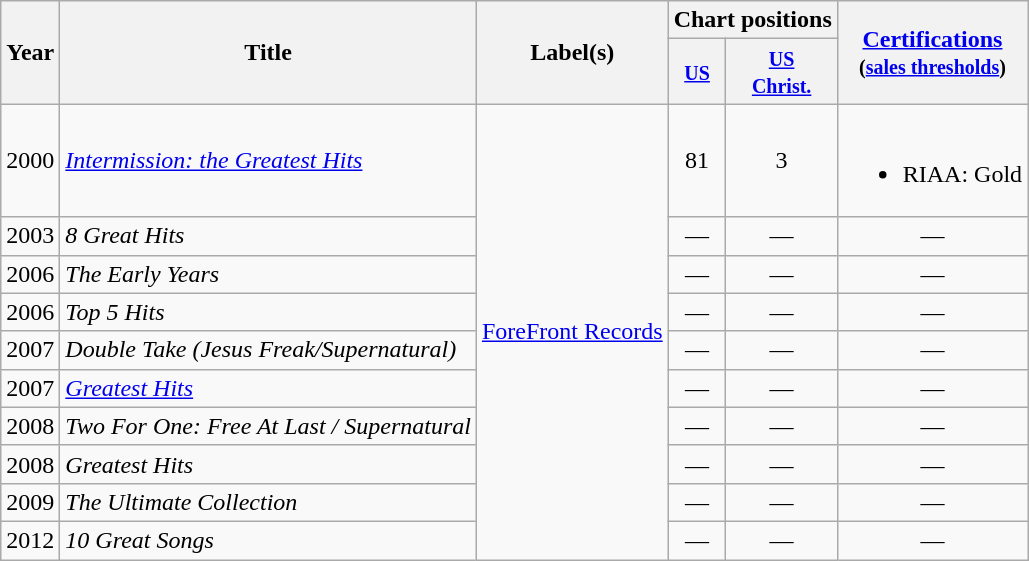<table class="wikitable">
<tr>
<th rowspan="2">Year</th>
<th rowspan="2">Title</th>
<th rowspan="2">Label(s)</th>
<th colspan="2">Chart positions</th>
<th rowspan="2"><a href='#'>Certifications</a><br><small>(<a href='#'>sales thresholds</a>)</small></th>
</tr>
<tr>
<th><small><a href='#'>US</a></small></th>
<th><small><a href='#'>US<br>Christ.</a></small></th>
</tr>
<tr>
<td align="center">2000</td>
<td align="left"><em><a href='#'>Intermission: the Greatest Hits</a></em></td>
<td rowspan="10" align="center"><a href='#'>ForeFront Records</a></td>
<td align="center">81</td>
<td align="center">3</td>
<td align="center"><br><ul><li>RIAA: Gold</li></ul></td>
</tr>
<tr>
<td align="center">2003</td>
<td align="left"><em>8 Great Hits</em></td>
<td align="center">—</td>
<td align="center">—</td>
<td align="center">—</td>
</tr>
<tr>
<td align="center">2006</td>
<td align="left"><em>The Early Years</em></td>
<td align="center">—</td>
<td align="center">—</td>
<td align="center">—</td>
</tr>
<tr>
<td align="center">2006</td>
<td align="left"><em>Top 5 Hits</em></td>
<td align="center">—</td>
<td align="center">—</td>
<td align="center">—</td>
</tr>
<tr>
<td align="center">2007</td>
<td align="left"><em>Double Take (Jesus Freak/Supernatural)</em></td>
<td align="center">—</td>
<td align="center">—</td>
<td align="center">—</td>
</tr>
<tr>
<td align="center">2007</td>
<td align="left"><em><a href='#'>Greatest Hits</a></em></td>
<td align="center">—</td>
<td align="center">—</td>
<td align="center">—</td>
</tr>
<tr>
<td align="center">2008</td>
<td align="left"><em>Two For One: Free At Last / Supernatural</em></td>
<td align="center">—</td>
<td align="center">—</td>
<td align="center">—</td>
</tr>
<tr>
<td align="center">2008</td>
<td align="left"><em>Greatest Hits</em></td>
<td align="center">—</td>
<td align="center">—</td>
<td align="center">—</td>
</tr>
<tr>
<td align="center">2009</td>
<td align="left"><em>The Ultimate Collection</em></td>
<td align="center">—</td>
<td align="center">—</td>
<td align="center">—</td>
</tr>
<tr>
<td align="center">2012</td>
<td align="left"><em>10 Great Songs</em></td>
<td align="center">—</td>
<td align="center">—</td>
<td align="center">—</td>
</tr>
</table>
